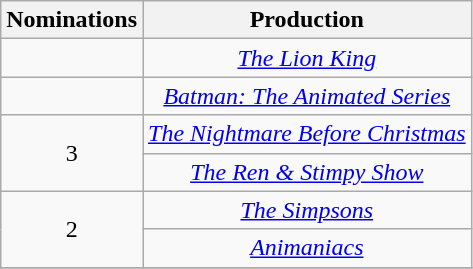<table class="wikitable" rowspan="2" style="text-align:center;" background: #f6e39c;>
<tr>
<th scope="col" style="width:55px;">Nominations</th>
<th scope="col" style="text-align:center;">Production</th>
</tr>
<tr>
<td></td>
<td><em><a href='#'>The Lion King</a></em></td>
</tr>
<tr>
<td></td>
<td><em><a href='#'>Batman: The Animated Series</a></em></td>
</tr>
<tr>
<td rowspan=2 style="text-align:center">3</td>
<td><em><a href='#'>The Nightmare Before Christmas</a></em></td>
</tr>
<tr>
<td><em><a href='#'>The Ren & Stimpy Show</a></em></td>
</tr>
<tr>
<td rowspan=2 style="text-align:center">2</td>
<td><em><a href='#'>The Simpsons</a></em></td>
</tr>
<tr>
<td><em><a href='#'>Animaniacs</a></em></td>
</tr>
<tr>
</tr>
</table>
